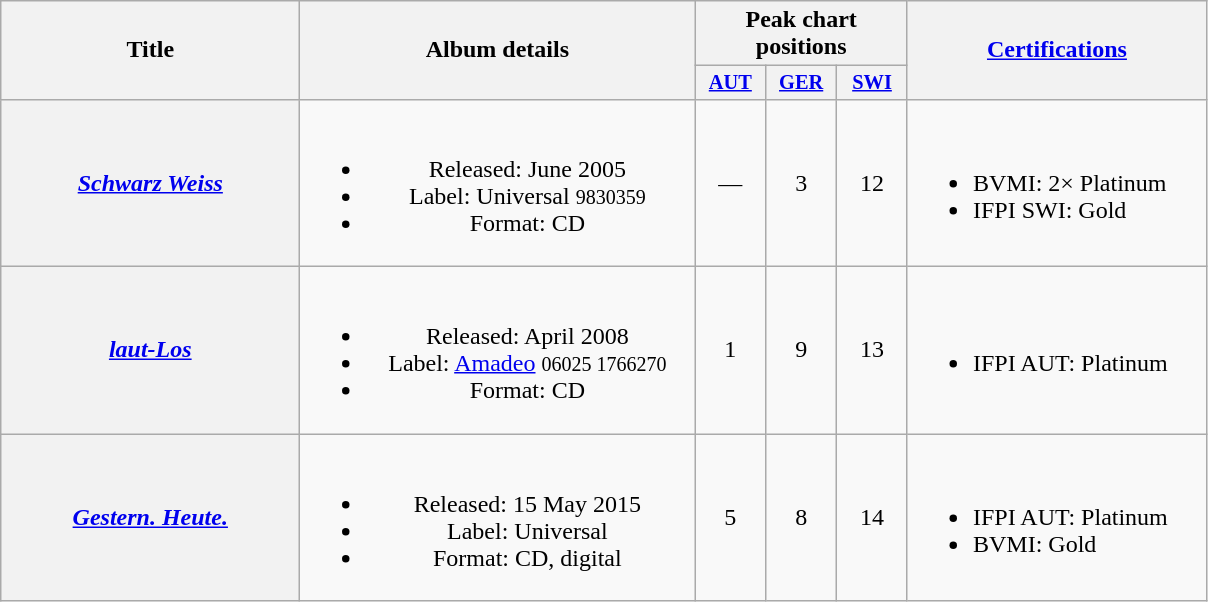<table class="wikitable plainrowheaders" style="text-align:center;" border="1">
<tr>
<th scope="col" rowspan="2" style="width:12em;">Title</th>
<th scope="col" rowspan="2" style="width:16em;">Album details</th>
<th scope="col" colspan="3">Peak chart positions</th>
<th scope="col" rowspan="2" style="width:12em;"><a href='#'>Certifications</a></th>
</tr>
<tr>
<th style="width:3em;font-size:85%"><a href='#'>AUT</a><br></th>
<th style="width:3em;font-size:85%"><a href='#'>GER</a><br></th>
<th style="width:3em;font-size:85%"><a href='#'>SWI</a><br></th>
</tr>
<tr>
<th scope="row"><em><a href='#'>Schwarz Weiss</a></em></th>
<td><br><ul><li>Released: June 2005</li><li>Label: Universal <small>9830359</small></li><li>Format: CD</li></ul></td>
<td>—</td>
<td>3</td>
<td>12</td>
<td style="text-align:left;"><br><ul><li>BVMI: 2× Platinum</li><li>IFPI SWI: Gold</li></ul></td>
</tr>
<tr>
<th scope="row"><em><a href='#'>laut-Los</a></em></th>
<td><br><ul><li>Released: April 2008</li><li>Label: <a href='#'>Amadeo</a> <small>06025 1766270</small></li><li>Format: CD</li></ul></td>
<td>1</td>
<td>9</td>
<td>13</td>
<td style="text-align:left;"><br><ul><li>IFPI AUT: Platinum</li></ul></td>
</tr>
<tr>
<th scope="row"><em><a href='#'>Gestern. Heute.</a></em></th>
<td><br><ul><li>Released: 15 May 2015</li><li>Label: Universal</li><li>Format: CD, digital</li></ul></td>
<td>5</td>
<td>8</td>
<td>14</td>
<td style="text-align:left;"><br><ul><li>IFPI AUT: Platinum</li><li>BVMI: Gold</li></ul></td>
</tr>
</table>
